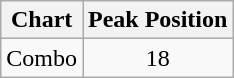<table class="wikitable">
<tr>
<th>Chart</th>
<th>Peak Position</th>
</tr>
<tr>
<td>Combo</td>
<td style="text-align:center;">18</td>
</tr>
</table>
